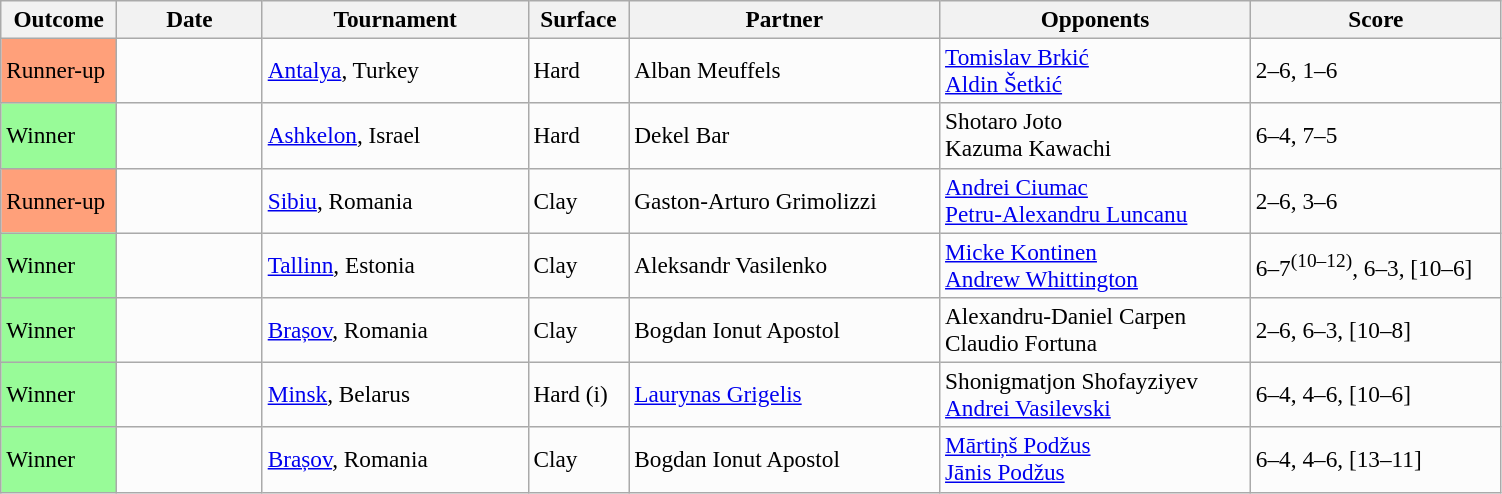<table class=wikitable style=font-size:97%>
<tr>
<th width=70>Outcome</th>
<th width=90>Date</th>
<th width=170>Tournament</th>
<th width=60>Surface</th>
<th width=200>Partner</th>
<th width=200>Opponents</th>
<th width=160>Score</th>
</tr>
<tr bgcolor=FCFCFC >
<td bgcolor=ffa07a>Runner-up</td>
<td></td>
<td><a href='#'>Antalya</a>, Turkey</td>
<td>Hard</td>
<td> Alban Meuffels</td>
<td> <a href='#'>Tomislav Brkić</a><br> <a href='#'>Aldin Šetkić</a></td>
<td>2–6, 1–6</td>
</tr>
<tr bgcolor=FCFCFC >
<td bgcolor=98fb98>Winner</td>
<td></td>
<td><a href='#'>Ashkelon</a>, Israel</td>
<td>Hard</td>
<td> Dekel Bar</td>
<td> Shotaro Joto<br> Kazuma Kawachi</td>
<td>6–4, 7–5</td>
</tr>
<tr bgcolor=FCFCFC >
<td bgcolor=ffa07a>Runner-up</td>
<td></td>
<td><a href='#'>Sibiu</a>, Romania</td>
<td>Clay</td>
<td> Gaston-Arturo Grimolizzi</td>
<td> <a href='#'>Andrei Ciumac</a><br> <a href='#'>Petru-Alexandru Luncanu</a></td>
<td>2–6, 3–6</td>
</tr>
<tr bgcolor=FCFCFC >
<td bgcolor=98fb98>Winner</td>
<td></td>
<td><a href='#'>Tallinn</a>, Estonia</td>
<td>Clay</td>
<td> Aleksandr Vasilenko</td>
<td> <a href='#'>Micke Kontinen</a><br> <a href='#'>Andrew Whittington</a></td>
<td>6–7<sup>(10–12)</sup>, 6–3, [10–6]</td>
</tr>
<tr bgcolor=FCFCFC >
<td bgcolor=98fb98>Winner</td>
<td></td>
<td><a href='#'>Brașov</a>, Romania</td>
<td>Clay</td>
<td> Bogdan Ionut Apostol</td>
<td> Alexandru-Daniel Carpen<br> Claudio Fortuna</td>
<td>2–6, 6–3, [10–8]</td>
</tr>
<tr bgcolor=FCFCFC >
<td bgcolor=98fb98>Winner</td>
<td></td>
<td><a href='#'>Minsk</a>, Belarus</td>
<td>Hard (i)</td>
<td> <a href='#'>Laurynas Grigelis</a></td>
<td> Shonigmatjon Shofayziyev <br> <a href='#'>Andrei Vasilevski</a></td>
<td>6–4, 4–6, [10–6]</td>
</tr>
<tr bgcolor=FCFCFC >
<td bgcolor=98fb98>Winner</td>
<td></td>
<td><a href='#'>Brașov</a>, Romania</td>
<td>Clay</td>
<td> Bogdan Ionut Apostol</td>
<td> <a href='#'>Mārtiņš Podžus</a><br> <a href='#'>Jānis Podžus</a></td>
<td>6–4, 4–6, [13–11]</td>
</tr>
</table>
